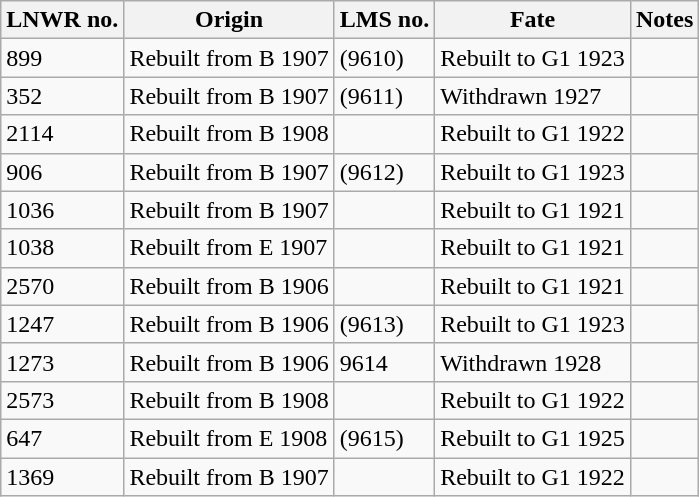<table class="wikitable sortable">
<tr>
<th>LNWR no.</th>
<th>Origin</th>
<th>LMS no.</th>
<th>Fate</th>
<th>Notes</th>
</tr>
<tr>
<td>899</td>
<td>Rebuilt from B 1907</td>
<td>(9610)</td>
<td>Rebuilt to G1 1923</td>
<td></td>
</tr>
<tr>
<td>352</td>
<td>Rebuilt from B 1907</td>
<td>(9611)</td>
<td>Withdrawn 1927</td>
<td></td>
</tr>
<tr>
<td>2114</td>
<td>Rebuilt from B 1908</td>
<td></td>
<td>Rebuilt to G1 1922</td>
<td></td>
</tr>
<tr>
<td>906</td>
<td>Rebuilt from B 1907</td>
<td>(9612)</td>
<td>Rebuilt to G1 1923</td>
<td></td>
</tr>
<tr>
<td>1036</td>
<td>Rebuilt from B 1907</td>
<td></td>
<td>Rebuilt to G1 1921</td>
<td></td>
</tr>
<tr>
<td>1038</td>
<td>Rebuilt from E 1907</td>
<td></td>
<td>Rebuilt to G1 1921</td>
<td></td>
</tr>
<tr>
<td>2570</td>
<td>Rebuilt from B 1906</td>
<td></td>
<td>Rebuilt to G1 1921</td>
<td></td>
</tr>
<tr>
<td>1247</td>
<td>Rebuilt from B 1906</td>
<td>(9613)</td>
<td>Rebuilt to G1 1923</td>
<td></td>
</tr>
<tr>
<td>1273</td>
<td>Rebuilt from B 1906</td>
<td>9614</td>
<td>Withdrawn 1928</td>
<td></td>
</tr>
<tr>
<td>2573</td>
<td>Rebuilt from B 1908</td>
<td></td>
<td>Rebuilt to G1 1922</td>
<td></td>
</tr>
<tr>
<td>647</td>
<td>Rebuilt from E 1908</td>
<td>(9615)</td>
<td>Rebuilt to G1 1925</td>
<td></td>
</tr>
<tr>
<td>1369</td>
<td>Rebuilt from B 1907</td>
<td></td>
<td>Rebuilt to G1 1922</td>
<td></td>
</tr>
</table>
